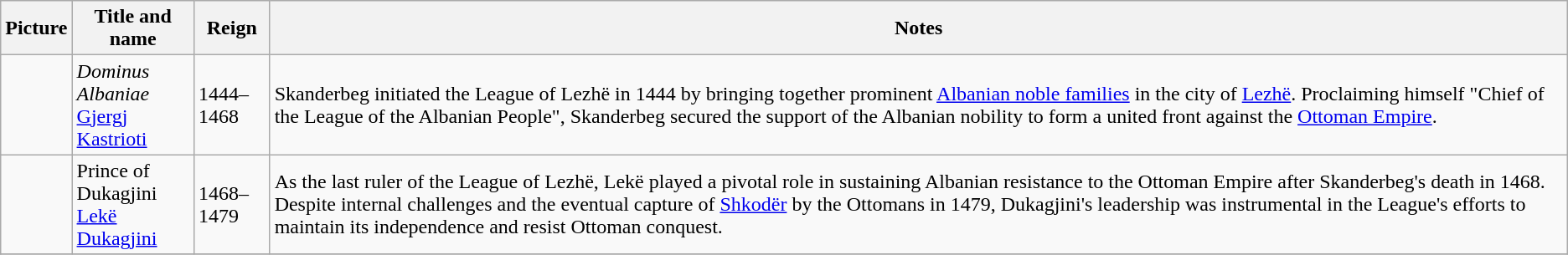<table class="wikitable">
<tr ->
<th>Picture</th>
<th>Title and name</th>
<th>Reign</th>
<th>Notes</th>
</tr>
<tr ->
<td></td>
<td><em>Dominus Albaniae</em><br><a href='#'>Gjergj Kastrioti</a></td>
<td>1444–1468</td>
<td>Skanderbeg initiated the League of Lezhë in 1444 by bringing together prominent <a href='#'>Albanian noble families</a> in the city of <a href='#'>Lezhë</a>. Proclaiming himself "Chief of the League of the Albanian People", Skanderbeg secured the support of the Albanian nobility to form a united front against the <a href='#'>Ottoman Empire</a>.</td>
</tr>
<tr ->
<td></td>
<td>Prince of Dukagjini<br><a href='#'>Lekë Dukagjini</a></td>
<td>1468–1479</td>
<td>As the last ruler of the League of Lezhë, Lekë played a pivotal role in sustaining Albanian resistance to the Ottoman Empire after Skanderbeg's death in 1468. Despite internal challenges and the eventual capture of <a href='#'>Shkodër</a> by the Ottomans in 1479, Dukagjini's leadership was instrumental in the League's efforts to maintain its independence and resist Ottoman conquest.</td>
</tr>
<tr ->
</tr>
</table>
